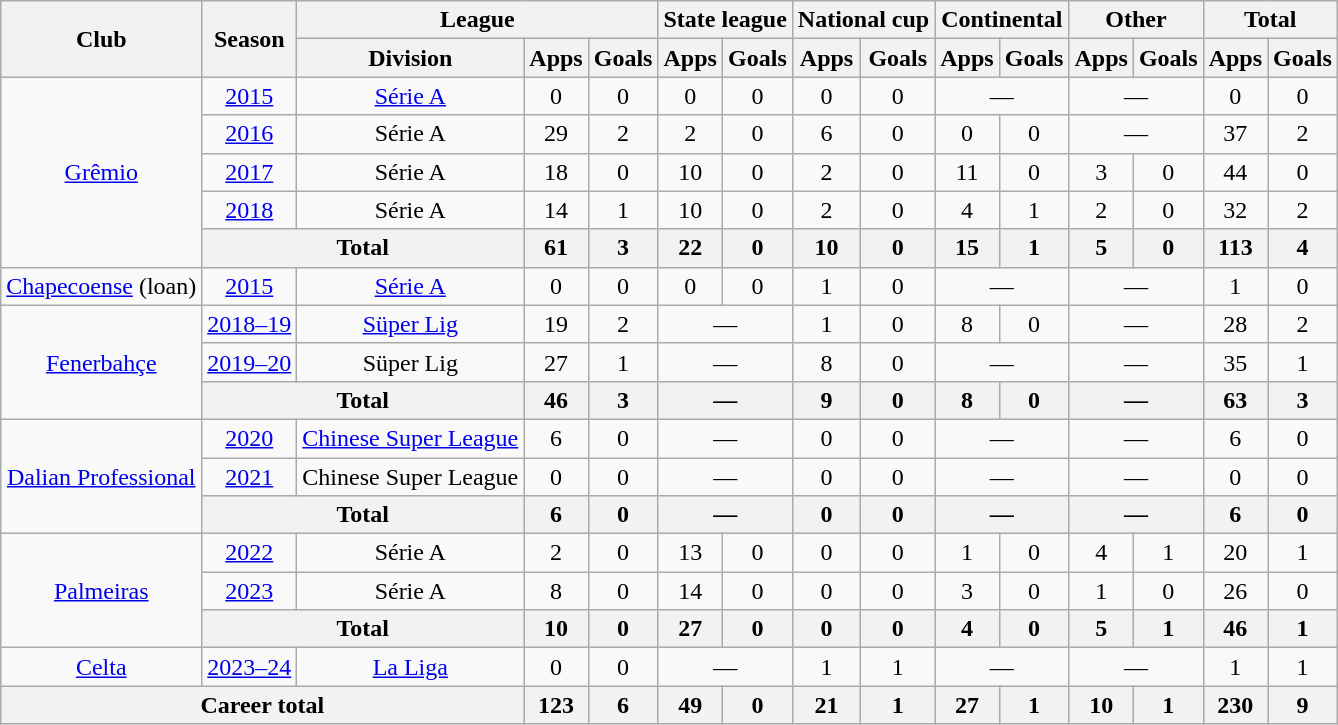<table class="wikitable" style="text-align: center">
<tr>
<th rowspan="2">Club</th>
<th rowspan="2">Season</th>
<th colspan="3">League</th>
<th colspan="2">State league</th>
<th colspan="2">National cup</th>
<th colspan="2">Continental</th>
<th colspan="2">Other</th>
<th colspan="2">Total</th>
</tr>
<tr>
<th>Division</th>
<th>Apps</th>
<th>Goals</th>
<th>Apps</th>
<th>Goals</th>
<th>Apps</th>
<th>Goals</th>
<th>Apps</th>
<th>Goals</th>
<th>Apps</th>
<th>Goals</th>
<th>Apps</th>
<th>Goals</th>
</tr>
<tr>
<td rowspan="5"><a href='#'>Grêmio</a></td>
<td><a href='#'>2015</a></td>
<td><a href='#'>Série A</a></td>
<td>0</td>
<td>0</td>
<td>0</td>
<td>0</td>
<td>0</td>
<td>0</td>
<td colspan="2">—</td>
<td colspan="2">—</td>
<td>0</td>
<td>0</td>
</tr>
<tr>
<td><a href='#'>2016</a></td>
<td>Série A</td>
<td>29</td>
<td>2</td>
<td>2</td>
<td>0</td>
<td>6</td>
<td>0</td>
<td>0</td>
<td>0</td>
<td colspan="2">—</td>
<td>37</td>
<td>2</td>
</tr>
<tr>
<td><a href='#'>2017</a></td>
<td>Série A</td>
<td>18</td>
<td>0</td>
<td>10</td>
<td>0</td>
<td>2</td>
<td>0</td>
<td>11</td>
<td>0</td>
<td>3</td>
<td>0</td>
<td>44</td>
<td>0</td>
</tr>
<tr>
<td><a href='#'>2018</a></td>
<td>Série A</td>
<td>14</td>
<td>1</td>
<td>10</td>
<td>0</td>
<td>2</td>
<td>0</td>
<td>4</td>
<td>1</td>
<td>2</td>
<td>0</td>
<td>32</td>
<td>2</td>
</tr>
<tr>
<th colspan="2">Total</th>
<th>61</th>
<th>3</th>
<th>22</th>
<th>0</th>
<th>10</th>
<th>0</th>
<th>15</th>
<th>1</th>
<th>5</th>
<th>0</th>
<th>113</th>
<th>4</th>
</tr>
<tr>
<td><a href='#'>Chapecoense</a> (loan)</td>
<td><a href='#'>2015</a></td>
<td><a href='#'>Série A</a></td>
<td>0</td>
<td>0</td>
<td>0</td>
<td>0</td>
<td>1</td>
<td>0</td>
<td colspan="2">—</td>
<td colspan="2">—</td>
<td>1</td>
<td>0</td>
</tr>
<tr>
<td rowspan="3"><a href='#'>Fenerbahçe</a></td>
<td><a href='#'>2018–19</a></td>
<td><a href='#'>Süper Lig</a></td>
<td>19</td>
<td>2</td>
<td colspan="2">—</td>
<td>1</td>
<td>0</td>
<td>8</td>
<td>0</td>
<td colspan="2">—</td>
<td>28</td>
<td>2</td>
</tr>
<tr>
<td><a href='#'>2019–20</a></td>
<td>Süper Lig</td>
<td>27</td>
<td>1</td>
<td colspan="2">—</td>
<td>8</td>
<td>0</td>
<td colspan="2">—</td>
<td colspan="2">—</td>
<td>35</td>
<td>1</td>
</tr>
<tr>
<th colspan="2">Total</th>
<th>46</th>
<th>3</th>
<th colspan="2">—</th>
<th>9</th>
<th>0</th>
<th>8</th>
<th>0</th>
<th colspan="2">—</th>
<th>63</th>
<th>3</th>
</tr>
<tr>
<td rowspan=3><a href='#'>Dalian Professional</a></td>
<td><a href='#'>2020</a></td>
<td><a href='#'>Chinese Super League</a></td>
<td>6</td>
<td>0</td>
<td colspan="2">—</td>
<td>0</td>
<td>0</td>
<td colspan="2">—</td>
<td colspan="2">—</td>
<td>6</td>
<td>0</td>
</tr>
<tr>
<td><a href='#'>2021</a></td>
<td>Chinese Super League</td>
<td>0</td>
<td>0</td>
<td colspan="2">—</td>
<td>0</td>
<td>0</td>
<td colspan="2">—</td>
<td colspan="2">—</td>
<td>0</td>
<td>0</td>
</tr>
<tr>
<th colspan="2">Total</th>
<th>6</th>
<th>0</th>
<th colspan="2">—</th>
<th>0</th>
<th>0</th>
<th colspan="2">—</th>
<th colspan="2">—</th>
<th>6</th>
<th>0</th>
</tr>
<tr>
<td rowspan="3"><a href='#'>Palmeiras</a></td>
<td><a href='#'>2022</a></td>
<td>Série A</td>
<td>2</td>
<td>0</td>
<td>13</td>
<td>0</td>
<td>0</td>
<td>0</td>
<td>1</td>
<td>0</td>
<td>4</td>
<td>1</td>
<td>20</td>
<td>1</td>
</tr>
<tr>
<td><a href='#'>2023</a></td>
<td>Série A</td>
<td>8</td>
<td>0</td>
<td>14</td>
<td>0</td>
<td>0</td>
<td>0</td>
<td>3</td>
<td>0</td>
<td>1</td>
<td>0</td>
<td>26</td>
<td>0</td>
</tr>
<tr>
<th colspan="2">Total</th>
<th>10</th>
<th>0</th>
<th>27</th>
<th>0</th>
<th>0</th>
<th>0</th>
<th>4</th>
<th>0</th>
<th>5</th>
<th>1</th>
<th>46</th>
<th>1</th>
</tr>
<tr>
<td><a href='#'>Celta</a></td>
<td><a href='#'>2023–24</a></td>
<td><a href='#'>La Liga</a></td>
<td>0</td>
<td>0</td>
<td colspan="2">—</td>
<td>1</td>
<td>1</td>
<td colspan="2">—</td>
<td colspan="2">—</td>
<td>1</td>
<td>1</td>
</tr>
<tr>
<th colspan="3">Career total</th>
<th>123</th>
<th>6</th>
<th>49</th>
<th>0</th>
<th>21</th>
<th>1</th>
<th>27</th>
<th>1</th>
<th>10</th>
<th>1</th>
<th>230</th>
<th>9</th>
</tr>
</table>
